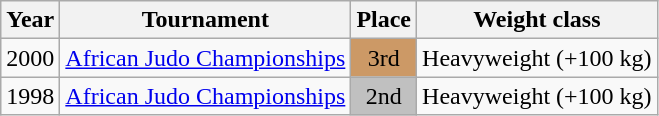<table class=wikitable>
<tr>
<th>Year</th>
<th>Tournament</th>
<th>Place</th>
<th>Weight class</th>
</tr>
<tr>
<td>2000</td>
<td><a href='#'>African Judo Championships</a></td>
<td bgcolor="cc9966" align="center">3rd</td>
<td>Heavyweight (+100 kg)</td>
</tr>
<tr>
<td>1998</td>
<td><a href='#'>African Judo Championships</a></td>
<td bgcolor="silver" align="center">2nd</td>
<td>Heavyweight (+100 kg)</td>
</tr>
</table>
